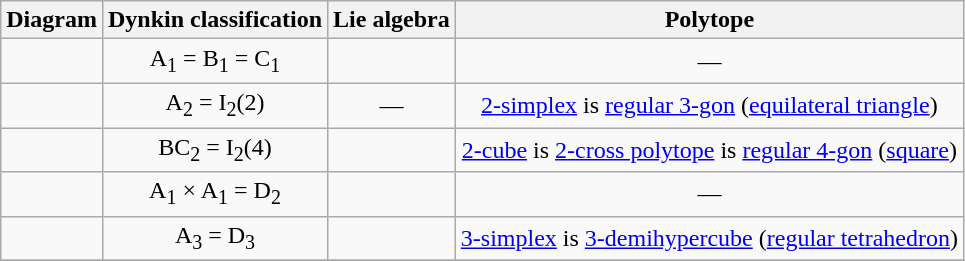<table class="wikitable">
<tr>
<th>Diagram</th>
<th>Dynkin classification</th>
<th>Lie algebra</th>
<th>Polytope</th>
</tr>
<tr align=center>
<td></td>
<td>A<sub>1</sub> = B<sub>1</sub> = C<sub>1</sub></td>
<td></td>
<td>—</td>
</tr>
<tr align=center>
<td> </td>
<td>A<sub>2</sub> = I<sub>2</sub>(2)</td>
<td>—</td>
<td><a href='#'>2-simplex</a> is <a href='#'>regular 3-gon</a> (<a href='#'>equilateral triangle</a>)</td>
</tr>
<tr align=center>
<td></td>
<td>BC<sub>2</sub> = I<sub>2</sub>(4)</td>
<td></td>
<td><a href='#'>2-cube</a> is <a href='#'>2-cross polytope</a> is <a href='#'>regular 4-gon</a> (<a href='#'>square</a>)</td>
</tr>
<tr align=center>
<td>  </td>
<td>A<sub>1</sub> × A<sub>1</sub> = D<sub>2</sub></td>
<td></td>
<td>—</td>
</tr>
<tr align=center>
<td> </td>
<td>A<sub>3</sub> = D<sub>3</sub></td>
<td></td>
<td><a href='#'>3-simplex</a> is <a href='#'>3-demihypercube</a> (<a href='#'>regular tetrahedron</a>)</td>
</tr>
<tr>
</tr>
</table>
